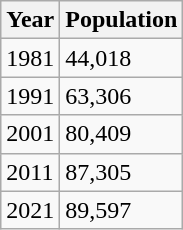<table class=wikitable>
<tr>
<th>Year</th>
<th>Population</th>
</tr>
<tr>
<td>1981</td>
<td>44,018</td>
</tr>
<tr>
<td>1991</td>
<td>63,306</td>
</tr>
<tr>
<td>2001</td>
<td>80,409</td>
</tr>
<tr>
<td>2011</td>
<td>87,305</td>
</tr>
<tr>
<td>2021</td>
<td>89,597</td>
</tr>
</table>
